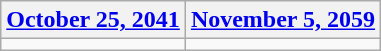<table class=wikitable>
<tr>
<th><a href='#'>October 25, 2041</a></th>
<th><a href='#'>November 5, 2059</a></th>
</tr>
<tr>
<td></td>
<td></td>
</tr>
</table>
